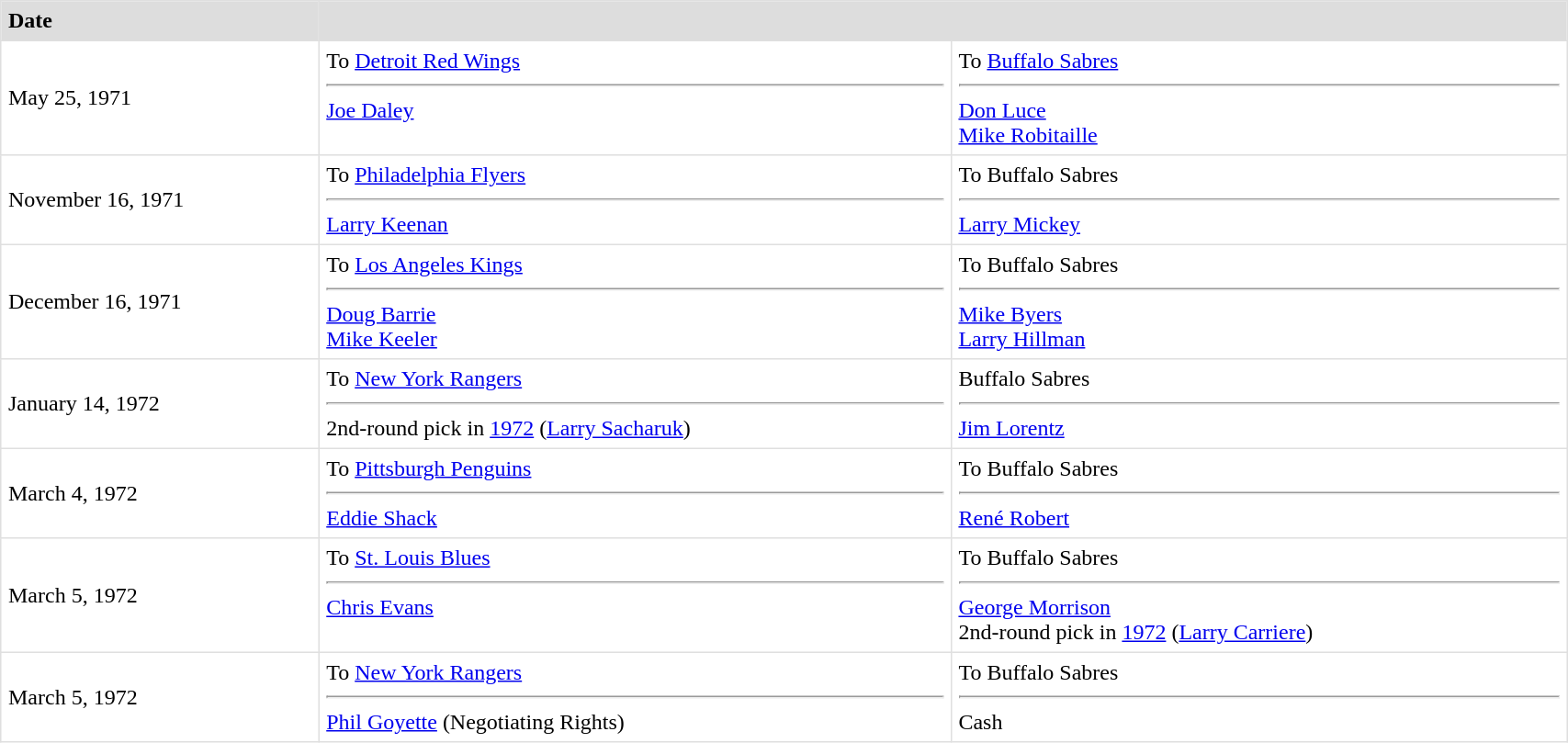<table border=1 style="border-collapse:collapse" bordercolor="#DFDFDF" cellpadding="5" width=90%>
<tr bgcolor="#dddddd">
<td><strong>Date</strong></td>
<th colspan="2"></th>
</tr>
<tr>
<td>May 25, 1971</td>
<td valign="top">To <a href='#'>Detroit Red Wings</a> <hr><a href='#'>Joe Daley</a></td>
<td valign="top">To <a href='#'>Buffalo Sabres</a> <hr><a href='#'>Don Luce</a><br><a href='#'>Mike Robitaille</a></td>
</tr>
<tr>
<td>November 16, 1971</td>
<td valign="top">To <a href='#'>Philadelphia Flyers</a><hr><a href='#'>Larry Keenan</a></td>
<td valign="top">To Buffalo Sabres<hr><a href='#'>Larry Mickey</a></td>
</tr>
<tr>
<td>December 16, 1971</td>
<td valign="top">To <a href='#'>Los Angeles Kings</a><hr><a href='#'>Doug Barrie</a><br><a href='#'>Mike Keeler</a></td>
<td valign="top">To Buffalo Sabres<hr><a href='#'>Mike Byers</a><br><a href='#'>Larry Hillman</a></td>
</tr>
<tr>
<td>January 14, 1972</td>
<td valign="top">To <a href='#'>New York Rangers</a><hr>2nd-round pick in <a href='#'>1972</a> (<a href='#'>Larry Sacharuk</a>)</td>
<td valign="top">Buffalo Sabres<hr><a href='#'>Jim Lorentz</a></td>
</tr>
<tr>
<td>March 4, 1972</td>
<td valign="top">To <a href='#'>Pittsburgh Penguins</a><hr><a href='#'>Eddie Shack</a></td>
<td valign="top">To Buffalo Sabres<hr><a href='#'>René Robert</a></td>
</tr>
<tr>
<td>March 5, 1972</td>
<td valign="top">To <a href='#'>St. Louis Blues</a><hr><a href='#'>Chris Evans</a></td>
<td valign="top">To Buffalo Sabres<hr><a href='#'>George Morrison</a><br>2nd-round pick in <a href='#'>1972</a> (<a href='#'>Larry Carriere</a>)</td>
</tr>
<tr>
<td>March 5, 1972</td>
<td valign="top">To <a href='#'>New York Rangers</a><hr><a href='#'>Phil Goyette</a> (Negotiating Rights)</td>
<td valign="top">To Buffalo Sabres<hr>Cash</td>
</tr>
</table>
